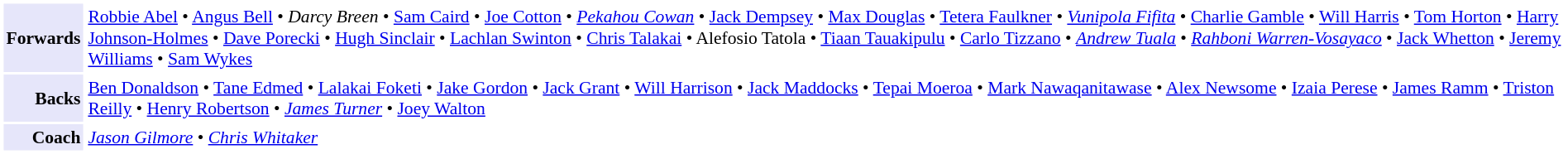<table cellpadding="2" style="border:1px solid white;font-size:90%">
<tr>
<td style="text-align:right;background:lavender"><strong>Forwards</strong></td>
<td style="text-align:left"><a href='#'>Robbie Abel</a> • <a href='#'>Angus Bell</a> • <em>Darcy Breen</em> • <a href='#'>Sam Caird</a> • <a href='#'>Joe Cotton</a> • <em><a href='#'>Pekahou Cowan</a></em> • <a href='#'>Jack Dempsey</a> • <a href='#'>Max Douglas</a> • <a href='#'>Tetera Faulkner</a> • <em><a href='#'>Vunipola Fifita</a></em> • <a href='#'>Charlie Gamble</a> • <a href='#'>Will Harris</a> • <a href='#'>Tom Horton</a> • <a href='#'>Harry Johnson-Holmes</a> • <a href='#'>Dave Porecki</a> • <a href='#'>Hugh Sinclair</a> • <a href='#'>Lachlan Swinton</a> • <a href='#'>Chris Talakai</a> • Alefosio Tatola • <a href='#'>Tiaan Tauakipulu</a> • <a href='#'>Carlo Tizzano</a> • <em><a href='#'>Andrew Tuala</a></em> • <em><a href='#'>Rahboni Warren-Vosayaco</a></em> • <a href='#'>Jack Whetton</a> • <a href='#'>Jeremy Williams</a> • <a href='#'>Sam Wykes</a></td>
</tr>
<tr>
<td style="text-align:right;background:lavender"><strong>Backs</strong></td>
<td style="text-align:left"><a href='#'>Ben Donaldson</a> • <a href='#'>Tane Edmed</a> • <a href='#'>Lalakai Foketi</a> • <a href='#'>Jake Gordon</a> • <a href='#'>Jack Grant</a> • <a href='#'>Will Harrison</a> • <a href='#'>Jack Maddocks</a> • <a href='#'>Tepai Moeroa</a> • <a href='#'>Mark Nawaqanitawase</a> • <a href='#'>Alex Newsome</a> • <a href='#'>Izaia Perese</a> • <a href='#'>James Ramm</a> • <a href='#'>Triston Reilly</a> • <a href='#'>Henry Robertson</a> • <em><a href='#'>James Turner</a></em> • <a href='#'>Joey Walton</a></td>
</tr>
<tr>
<td style="text-align:right;background:lavender"><strong>Coach</strong></td>
<td style="text-align:left"><em><a href='#'>Jason Gilmore</a></em> • <em><a href='#'>Chris Whitaker</a></em></td>
</tr>
</table>
